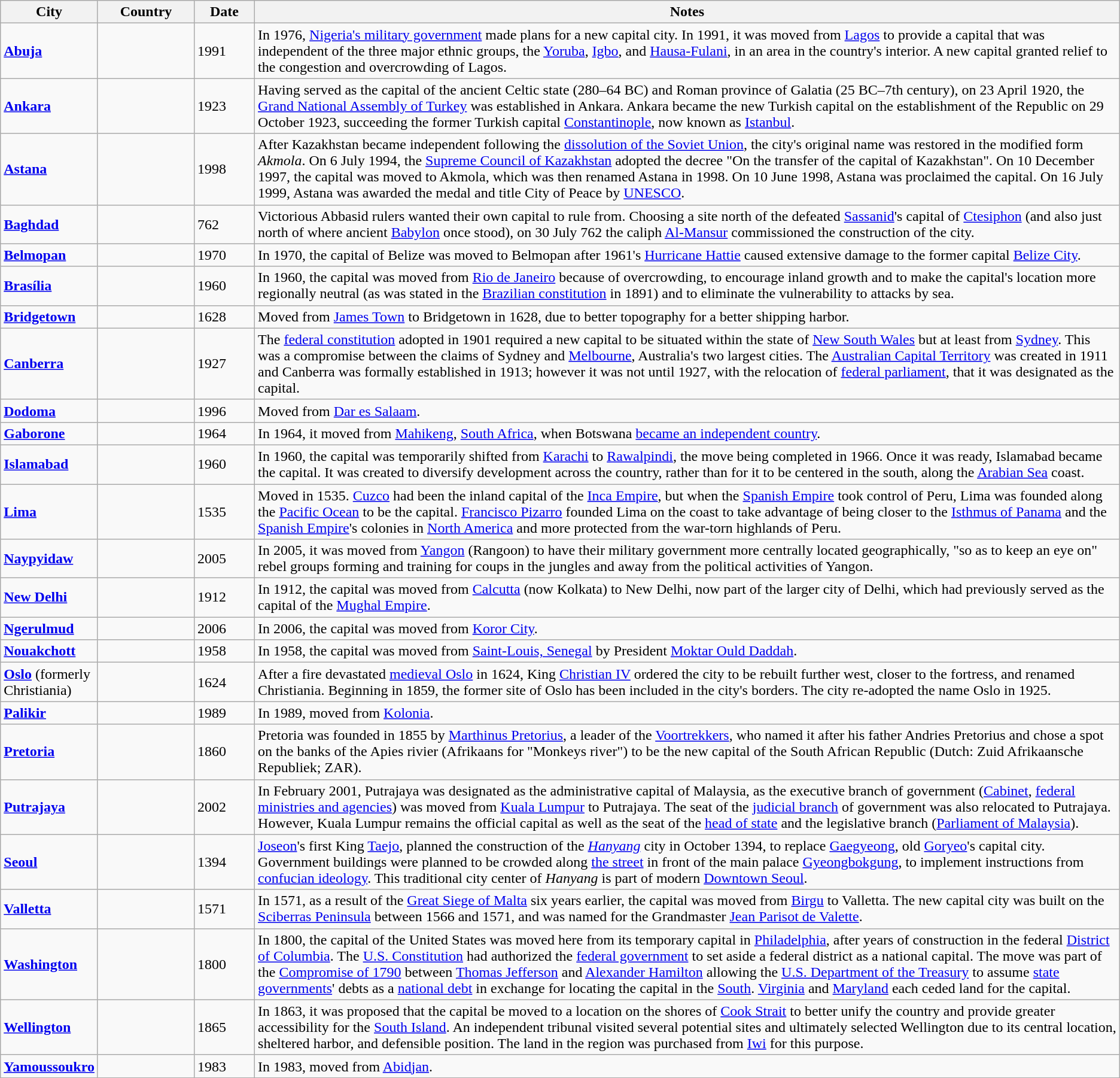<table class="wikitable sortable">
<tr>
<th width="100">City</th>
<th width="100">Country</th>
<th width="60" data-sort-type=isoDate>Date</th>
<th>Notes</th>
</tr>
<tr>
<td><strong><a href='#'>Abuja</a></strong></td>
<td></td>
<td data-sort-value="1991">1991</td>
<td>In 1976, <a href='#'>Nigeria's military government</a> made plans for a new capital city. In 1991, it was moved from <a href='#'>Lagos</a> to provide a capital that was independent of the three major ethnic groups, the <a href='#'>Yoruba</a>, <a href='#'>Igbo</a>, and <a href='#'>Hausa-Fulani</a>, in an area in the country's interior. A new capital granted relief to the congestion and overcrowding of Lagos.</td>
</tr>
<tr>
<td><strong><a href='#'>Ankara</a></strong></td>
<td></td>
<td data-sort-value="1923">1923</td>
<td>Having served as the capital of the ancient Celtic state (280–64 BC) and Roman province of Galatia (25 BC–7th century), on 23 April 1920, the <a href='#'>Grand National Assembly of Turkey</a> was established in Ankara. Ankara became the new Turkish capital on the establishment of the Republic on 29 October 1923, succeeding the former Turkish capital <a href='#'>Constantinople</a>, now known as <a href='#'>Istanbul</a>.</td>
</tr>
<tr>
<td><strong><a href='#'>Astana</a></strong></td>
<td></td>
<td data-sort-value="1998">1998</td>
<td>After Kazakhstan became independent following the <a href='#'>dissolution of the Soviet Union</a>, the city's original name was restored in the modified form <em>Akmola</em>. On 6 July 1994, the <a href='#'>Supreme Council of Kazakhstan</a> adopted the decree "On the transfer of the capital of Kazakhstan". On 10 December 1997, the capital was moved to Akmola, which was then renamed Astana in 1998. On 10 June 1998, Astana was proclaimed the capital. On 16 July 1999, Astana was awarded the medal and title City of Peace by <a href='#'>UNESCO</a>.</td>
</tr>
<tr>
<td><strong><a href='#'>Baghdad</a></strong></td>
<td></td>
<td data-sort-value="762">762</td>
<td>Victorious Abbasid rulers wanted their own capital to rule from. Choosing a site north of the defeated <a href='#'>Sassanid</a>'s capital of <a href='#'>Ctesiphon</a> (and also just north of where ancient <a href='#'>Babylon</a> once stood), on 30 July 762 the caliph <a href='#'>Al-Mansur</a> commissioned the construction of the city.</td>
</tr>
<tr>
<td><strong><a href='#'>Belmopan</a></strong></td>
<td></td>
<td data-sort-value="1970">1970</td>
<td>In 1970, the capital of Belize was moved to Belmopan after 1961's <a href='#'>Hurricane Hattie</a> caused extensive damage to the former capital <a href='#'>Belize City</a>.</td>
</tr>
<tr>
<td><strong><a href='#'>Brasília</a></strong></td>
<td></td>
<td data-sort-value="1960">1960</td>
<td>In 1960, the capital was moved from <a href='#'>Rio de Janeiro</a> because of overcrowding, to encourage inland growth and to make the capital's location more regionally neutral (as was stated in the <a href='#'>Brazilian constitution</a> in 1891) and to eliminate the vulnerability to attacks by sea.</td>
</tr>
<tr>
<td><strong><a href='#'>Bridgetown</a></strong></td>
<td></td>
<td data-sort-value="1628">1628</td>
<td>Moved from <a href='#'>James Town</a> to Bridgetown in 1628, due to better topography for a better shipping harbor.</td>
</tr>
<tr>
<td><strong><a href='#'>Canberra</a></strong></td>
<td></td>
<td>1927</td>
<td>The <a href='#'>federal constitution</a> adopted in 1901 required a new capital to be situated within the state of <a href='#'>New South Wales</a> but at least  from <a href='#'>Sydney</a>. This was a compromise between the claims of Sydney and <a href='#'>Melbourne</a>, Australia's two largest cities. The <a href='#'>Australian Capital Territory</a> was created in 1911 and Canberra was formally established in 1913; however it was not until 1927, with the relocation of <a href='#'>federal parliament</a>, that it was designated as the capital.</td>
</tr>
<tr>
<td><strong><a href='#'>Dodoma</a></strong></td>
<td></td>
<td data-sort-value="1996">1996</td>
<td>Moved from <a href='#'>Dar es Salaam</a>.</td>
</tr>
<tr>
<td><strong><a href='#'>Gaborone</a></strong></td>
<td></td>
<td data-sort-value="1964">1964</td>
<td>In 1964, it moved from <a href='#'>Mahikeng</a>, <a href='#'>South Africa</a>, when Botswana <a href='#'>became an independent country</a>.</td>
</tr>
<tr>
<td><strong><a href='#'>Islamabad</a></strong></td>
<td></td>
<td data-sort-value="1960">1960</td>
<td>In 1960, the capital was temporarily shifted from <a href='#'>Karachi</a> to <a href='#'>Rawalpindi</a>, the move being completed in 1966. Once it was ready,  Islamabad became the capital. It was created to diversify development across the country, rather than for it to be centered in the south, along the <a href='#'>Arabian Sea</a> coast.</td>
</tr>
<tr>
<td><strong><a href='#'>Lima</a></strong></td>
<td></td>
<td data-sort-value="1535">1535</td>
<td>Moved in 1535. <a href='#'>Cuzco</a> had been the inland capital of the <a href='#'>Inca Empire</a>, but when the <a href='#'>Spanish Empire</a> took control of Peru, Lima was founded along the <a href='#'>Pacific Ocean</a> to be the capital. <a href='#'>Francisco Pizarro</a> founded Lima on the coast to take advantage of being closer to the <a href='#'>Isthmus of Panama</a> and the <a href='#'>Spanish Empire</a>'s colonies in <a href='#'>North America</a> and more protected from the war-torn highlands of Peru.</td>
</tr>
<tr>
<td><strong><a href='#'>Naypyidaw</a></strong></td>
<td></td>
<td data-sort-value="2005">2005</td>
<td>In 2005, it was moved from <a href='#'>Yangon</a> (Rangoon) to have their military government more centrally located geographically, "so as to keep an eye on" rebel groups forming and training for coups in the jungles and away from the political activities of Yangon.</td>
</tr>
<tr>
<td><strong><a href='#'>New Delhi</a></strong></td>
<td></td>
<td data-sort-value="1912">1912</td>
<td>In 1912, the capital was moved from <a href='#'>Calcutta</a> (now Kolkata) to New Delhi, now part of the larger city of Delhi, which had previously served as the capital of the <a href='#'>Mughal Empire</a>.</td>
</tr>
<tr>
<td><strong><a href='#'>Ngerulmud</a></strong></td>
<td></td>
<td data-sort-value="2006">2006</td>
<td>In 2006, the capital was moved from <a href='#'>Koror City</a>.</td>
</tr>
<tr>
<td><strong><a href='#'>Nouakchott</a></strong></td>
<td></td>
<td data-sort-value="1958">1958</td>
<td>In 1958, the capital was moved from <a href='#'>Saint-Louis, Senegal</a> by President <a href='#'>Moktar Ould Daddah</a>.</td>
</tr>
<tr>
<td><strong><a href='#'>Oslo</a></strong> (formerly Christiania)</td>
<td></td>
<td data-sort-value="1624">1624</td>
<td>After a fire devastated <a href='#'>medieval Oslo</a> in 1624, King <a href='#'>Christian IV</a> ordered the city to be rebuilt further west, closer to the fortress, and renamed Christiania. Beginning in 1859, the former site of Oslo has been included in the city's borders. The city re-adopted the name Oslo in 1925.</td>
</tr>
<tr>
<td><strong><a href='#'>Palikir</a></strong></td>
<td></td>
<td data-sort-value="1989">1989</td>
<td>In 1989, moved from <a href='#'>Kolonia</a>.</td>
</tr>
<tr>
<td><strong><a href='#'>Pretoria</a></strong></td>
<td></td>
<td data-sort-value="1860">1860</td>
<td>Pretoria was founded in 1855 by <a href='#'>Marthinus Pretorius</a>, a leader of the <a href='#'>Voortrekkers</a>, who named it after his father Andries Pretorius and chose a spot on the banks of the Apies rivier (Afrikaans for "Monkeys river") to be the new capital of the South African Republic (Dutch: Zuid Afrikaansche Republiek; ZAR).</td>
</tr>
<tr>
<td><strong><a href='#'>Putrajaya</a></strong></td>
<td></td>
<td data-sort-value="2002">2002</td>
<td>In February 2001, Putrajaya was designated as the administrative capital of Malaysia, as the executive branch of government (<a href='#'>Cabinet</a>, <a href='#'>federal ministries and agencies</a>) was moved from <a href='#'>Kuala Lumpur</a> to Putrajaya. The seat of the <a href='#'>judicial branch</a> of government was also relocated to Putrajaya. However, Kuala Lumpur remains the official capital as well as the seat of the <a href='#'>head of state</a> and the legislative branch (<a href='#'>Parliament of Malaysia</a>).</td>
</tr>
<tr>
<td><strong><a href='#'>Seoul</a></strong></td>
<td></td>
<td data-sort-value="1394">1394</td>
<td><a href='#'>Joseon</a>'s first King <a href='#'>Taejo</a>, planned the construction of the <em><a href='#'>Hanyang</a></em> city in October 1394, to replace <a href='#'>Gaegyeong</a>, old <a href='#'>Goryeo</a>'s capital city. Government buildings were planned to be crowded along <a href='#'>the street</a> in front of the main palace <a href='#'>Gyeongbokgung</a>, to implement instructions from <a href='#'>confucian ideology</a>. This traditional city center of <em>Hanyang</em> is part of modern <a href='#'>Downtown Seoul</a>.</td>
</tr>
<tr>
<td><strong><a href='#'>Valletta</a></strong></td>
<td></td>
<td data-sort-value="1571">1571</td>
<td>In 1571, as a result of the <a href='#'>Great Siege of Malta</a> six years earlier, the capital was moved from <a href='#'>Birgu</a> to Valletta. The new capital city was built on the <a href='#'>Sciberras Peninsula</a> between 1566 and 1571, and was named for the Grandmaster <a href='#'>Jean Parisot de Valette</a>.</td>
</tr>
<tr>
<td><a href='#'><strong>Washington</strong></a></td>
<td></td>
<td data-sort-value="1800">1800</td>
<td>In 1800, the capital of the United States was moved here from its temporary capital in <a href='#'>Philadelphia</a>, after years of construction in the federal <a href='#'>District of Columbia</a>. The <a href='#'>U.S. Constitution</a> had authorized the <a href='#'>federal government</a> to set aside a federal district as a national capital. The move was part of the <a href='#'>Compromise of 1790</a> between <a href='#'>Thomas Jefferson</a> and <a href='#'>Alexander Hamilton</a> allowing the <a href='#'>U.S. Department of the Treasury</a> to assume <a href='#'>state governments</a>' debts as a <a href='#'>national debt</a> in exchange for locating the capital in the <a href='#'>South</a>. <a href='#'>Virginia</a> and <a href='#'>Maryland</a> each ceded land for the capital.</td>
</tr>
<tr>
<td><strong><a href='#'>Wellington</a></strong></td>
<td></td>
<td data-sort-value="1865">1865</td>
<td>In 1863, it was proposed that the capital be moved to a location on the shores of <a href='#'>Cook Strait</a> to better unify the country and provide greater accessibility for the <a href='#'>South Island</a>. An independent tribunal visited several potential sites and ultimately selected Wellington due to its central location, sheltered harbor, and defensible position. The land in the region was purchased from <a href='#'>Iwi</a> for this purpose.</td>
</tr>
<tr>
<td><strong><a href='#'>Yamoussoukro</a></strong></td>
<td></td>
<td data-sort-value="1983">1983</td>
<td>In 1983, moved from <a href='#'>Abidjan</a>.</td>
</tr>
</table>
